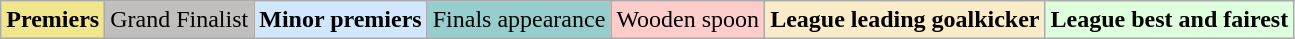<table class="wikitable">
<tr>
<td style=background:#F0E68C><strong>Premiers</strong></td>
<td style=background:#C0BFBD>Grand Finalist</td>
<td style=background:#D0E7FF><strong>Minor premiers</strong></td>
<td style=background:#96CDCD>Finals appearance</td>
<td style=background:#FFCCCC>Wooden spoon</td>
<td style=background:#FAECC8><strong>League leading goalkicker</strong></td>
<td style=background:#DDFFDD><strong>League best and fairest</strong></td>
</tr>
</table>
